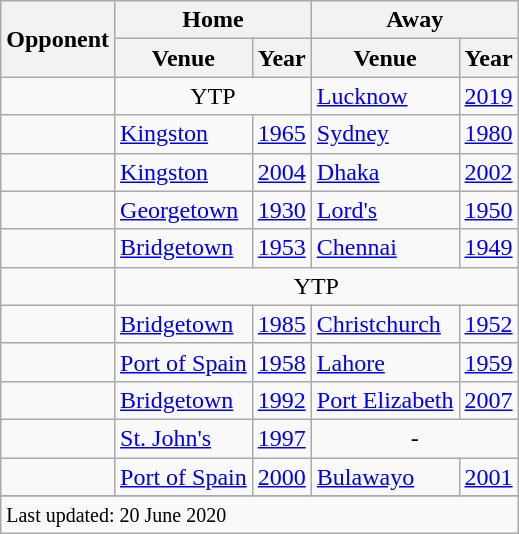<table class="wikitable plainrowheaders sortable">
<tr>
<th rowspan="2">Opponent</th>
<th colspan="2">Home</th>
<th colspan="2">Away</th>
</tr>
<tr>
<th>Venue</th>
<th>Year</th>
<th>Venue</th>
<th>Year</th>
</tr>
<tr>
<td></td>
<td colspan=2 align=center>YTP</td>
<td><a href='#'>Lucknow</a></td>
<td><a href='#'>2019</a></td>
</tr>
<tr>
<td></td>
<td><a href='#'>Kingston</a></td>
<td><a href='#'>1965</a></td>
<td><a href='#'>Sydney</a></td>
<td><a href='#'>1980</a></td>
</tr>
<tr>
<td></td>
<td><a href='#'>Kingston</a></td>
<td><a href='#'>2004</a></td>
<td><a href='#'>Dhaka</a></td>
<td><a href='#'>2002</a></td>
</tr>
<tr>
<td></td>
<td><a href='#'>Georgetown</a></td>
<td><a href='#'>1930</a></td>
<td><a href='#'>Lord's</a></td>
<td><a href='#'>1950</a></td>
</tr>
<tr>
<td></td>
<td><a href='#'>Bridgetown</a></td>
<td><a href='#'>1953</a></td>
<td><a href='#'>Chennai</a></td>
<td><a href='#'>1949</a></td>
</tr>
<tr>
<td></td>
<td colspan=4 align=center>YTP</td>
</tr>
<tr>
<td></td>
<td><a href='#'>Bridgetown</a></td>
<td><a href='#'>1985</a></td>
<td><a href='#'>Christchurch</a></td>
<td><a href='#'>1952</a></td>
</tr>
<tr>
<td></td>
<td><a href='#'>Port of Spain</a></td>
<td><a href='#'>1958</a></td>
<td><a href='#'>Lahore</a></td>
<td><a href='#'>1959</a></td>
</tr>
<tr>
<td></td>
<td><a href='#'>Bridgetown</a></td>
<td><a href='#'>1992</a></td>
<td><a href='#'>Port Elizabeth</a></td>
<td><a href='#'>2007</a></td>
</tr>
<tr>
<td></td>
<td><a href='#'>St. John's</a></td>
<td><a href='#'>1997</a></td>
<td colspan=2 align=center>-</td>
</tr>
<tr>
<td></td>
<td><a href='#'>Port of Spain</a></td>
<td><a href='#'>2000</a></td>
<td><a href='#'>Bulawayo</a></td>
<td><a href='#'>2001</a></td>
</tr>
<tr>
</tr>
<tr class=sortbottom>
<td colspan=5><small>Last updated: 20 June 2020</small></td>
</tr>
</table>
